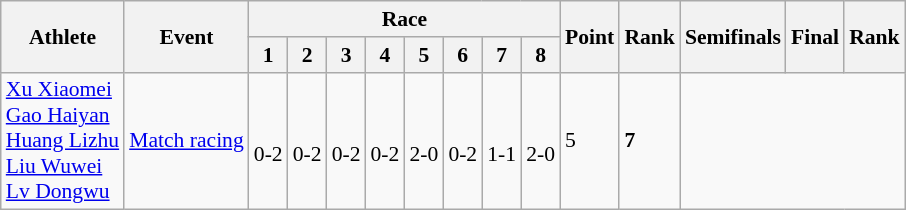<table class="wikitable" style="text-align:left; font-size:90%">
<tr>
<th rowspan=2>Athlete</th>
<th rowspan=2>Event</th>
<th colspan=8>Race</th>
<th rowspan=2>Point</th>
<th rowspan=2>Rank</th>
<th rowspan=2>Semifinals</th>
<th rowspan=2>Final</th>
<th rowspan=2>Rank</th>
</tr>
<tr>
<th>1</th>
<th>2</th>
<th>3</th>
<th>4</th>
<th>5</th>
<th>6</th>
<th>7</th>
<th>8</th>
</tr>
<tr>
<td align=left><a href='#'>Xu Xiaomei</a><br><a href='#'>Gao Haiyan</a><br><a href='#'>Huang Lizhu</a><br><a href='#'>Liu Wuwei</a><br><a href='#'>Lv Dongwu</a></td>
<td align=left><a href='#'>Match racing</a></td>
<td><br> 0-2</td>
<td><br> 0-2</td>
<td><br> 0-2</td>
<td><br> 0-2</td>
<td><br> 2-0</td>
<td><br> 0-2</td>
<td><br> 1-1</td>
<td><br> 2-0</td>
<td>5</td>
<td><strong>7</strong></td>
</tr>
</table>
